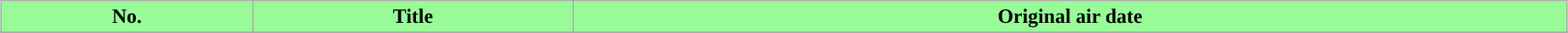<table class="wikitable plainrowheaders" style="width:98%; margin:auto; background:#FFF;">
<tr>
<th style="background:#98FB98;">No.</th>
<th style="background:#98FB98;">Title</th>
<th style="background:#98FB98;">Original air date</th>
</tr>
<tr>
</tr>
</table>
